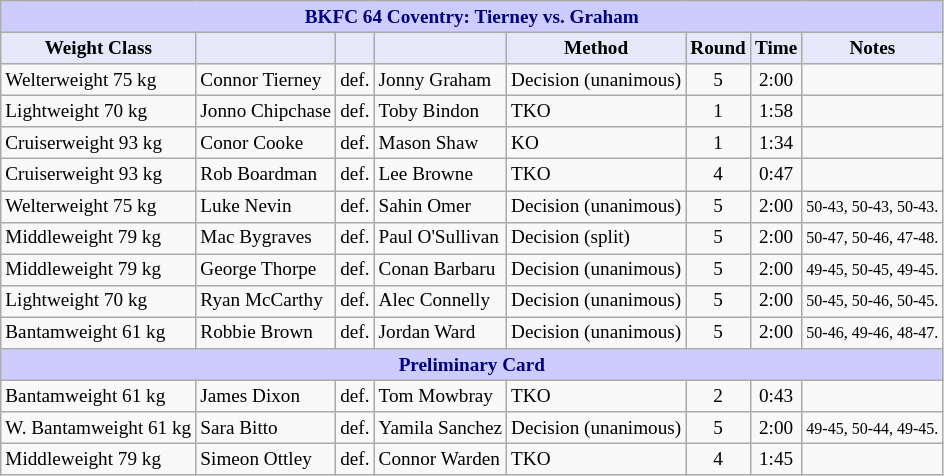<table class="wikitable" style="font-size: 80%;">
<tr>
<th colspan="8" style="background-color: #ccf; color: #000080; text-align: center;"><strong>BKFC 64 Coventry: Tierney vs. Graham</strong></th>
</tr>
<tr>
<th colspan="1" style="background-color: #E6E8FA; color: #000000; text-align: center;">Weight Class</th>
<th colspan="1" style="background-color: #E6E8FA; color: #000000; text-align: center;"></th>
<th colspan="1" style="background-color: #E6E8FA; color: #000000; text-align: center;"></th>
<th colspan="1" style="background-color: #E6E8FA; color: #000000; text-align: center;"></th>
<th colspan="1" style="background-color: #E6E8FA; color: #000000; text-align: center;">Method</th>
<th colspan="1" style="background-color: #E6E8FA; color: #000000; text-align: center;">Round</th>
<th colspan="1" style="background-color: #E6E8FA; color: #000000; text-align: center;">Time</th>
<th colspan="1" style="background-color: #E6E8FA; color: #000000; text-align: center;">Notes</th>
</tr>
<tr>
<td>Welterweight 75 kg</td>
<td> Connor Tierney</td>
<td align="center">def.</td>
<td> Jonny Graham</td>
<td>Decision (unanimous)</td>
<td align="center">5</td>
<td align="center">2:00</td>
<td></td>
</tr>
<tr>
<td>Lightweight 70 kg</td>
<td> Jonno Chipchase</td>
<td>def.</td>
<td> Toby Bindon</td>
<td>TKO</td>
<td align=center>1</td>
<td align=center>1:58</td>
<td></td>
</tr>
<tr>
<td>Cruiserweight 93 kg</td>
<td> Conor Cooke</td>
<td>def.</td>
<td> Mason Shaw</td>
<td>KO</td>
<td align="center">1</td>
<td align="center">1:34</td>
<td></td>
</tr>
<tr>
<td>Cruiserweight 93 kg</td>
<td> Rob Boardman</td>
<td>def.</td>
<td> Lee Browne</td>
<td>TKO</td>
<td align="center">4</td>
<td align="center">0:47</td>
<td></td>
</tr>
<tr>
<td>Welterweight 75 kg</td>
<td> Luke Nevin</td>
<td>def.</td>
<td> Sahin Omer</td>
<td>Decision (unanimous)</td>
<td align="center">5</td>
<td align="center">2:00</td>
<td><small>50-43, 50-43, 50-43.</small></td>
</tr>
<tr>
<td>Middleweight 79 kg</td>
<td> Mac Bygraves</td>
<td>def.</td>
<td> Paul O'Sullivan</td>
<td>Decision (split)</td>
<td align=center>5</td>
<td align=center>2:00</td>
<td><small>50-47, 50-46, 47-48.</small></td>
</tr>
<tr>
<td>Middleweight 79 kg</td>
<td> George Thorpe</td>
<td>def.</td>
<td> Conan Barbaru</td>
<td>Decision (unanimous)</td>
<td align=center>5</td>
<td align=center>2:00</td>
<td><small>49-45, 50-45, 49-45.</small></td>
</tr>
<tr>
<td>Lightweight 70 kg</td>
<td> Ryan McCarthy</td>
<td>def.</td>
<td> Alec Connelly</td>
<td>Decision (unanimous)</td>
<td align="center">5</td>
<td align="center">2:00</td>
<td><small>50-45, 50-46, 50-45.</small></td>
</tr>
<tr>
<td>Bantamweight 61 kg</td>
<td> Robbie Brown</td>
<td>def.</td>
<td> Jordan Ward</td>
<td>Decision (unanimous)</td>
<td align=center>5</td>
<td align=center>2:00</td>
<td><small>50-46, 49-46, 48-47.</small></td>
</tr>
<tr>
<th colspan="8" style="background-color: #ccf; color: #000080; text-align: center;"><strong>Preliminary Card</strong></th>
</tr>
<tr>
<td>Bantamweight 61 kg</td>
<td> James Dixon</td>
<td align=center>def.</td>
<td> Tom Mowbray</td>
<td>TKO</td>
<td align=center>2</td>
<td align=center>0:43</td>
<td></td>
</tr>
<tr>
<td>W. Bantamweight 61 kg</td>
<td> Sara Bitto</td>
<td align=center>def.</td>
<td> Yamila Sanchez</td>
<td>Decision (unanimous)</td>
<td align=center>5</td>
<td align=center>2:00</td>
<td><small>49-45, 50-44, 49-45.</small></td>
</tr>
<tr>
<td>Middleweight 79 kg</td>
<td> Simeon Ottley</td>
<td align=center>def.</td>
<td> Connor Warden</td>
<td>TKO</td>
<td align=center>4</td>
<td align=center>1:45</td>
<td></td>
</tr>
</table>
